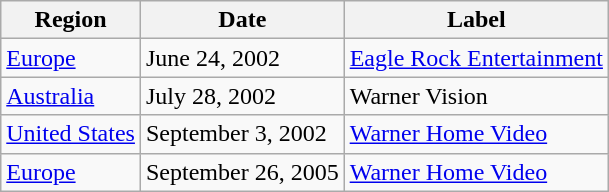<table class="wikitable">
<tr>
<th align="center">Region</th>
<th align="center">Date</th>
<th align="center">Label</th>
</tr>
<tr>
<td align="left"><a href='#'>Europe</a></td>
<td align="left">June 24, 2002</td>
<td align="left"><a href='#'>Eagle Rock Entertainment</a></td>
</tr>
<tr>
<td align="left"><a href='#'>Australia</a></td>
<td align="left">July 28, 2002</td>
<td align="left">Warner Vision</td>
</tr>
<tr>
<td align="left"><a href='#'>United States</a></td>
<td align="left">September 3, 2002</td>
<td align="left"><a href='#'>Warner Home Video</a></td>
</tr>
<tr>
<td align="left"><a href='#'>Europe</a></td>
<td align="left">September 26, 2005</td>
<td align="left"><a href='#'>Warner Home Video</a></td>
</tr>
</table>
